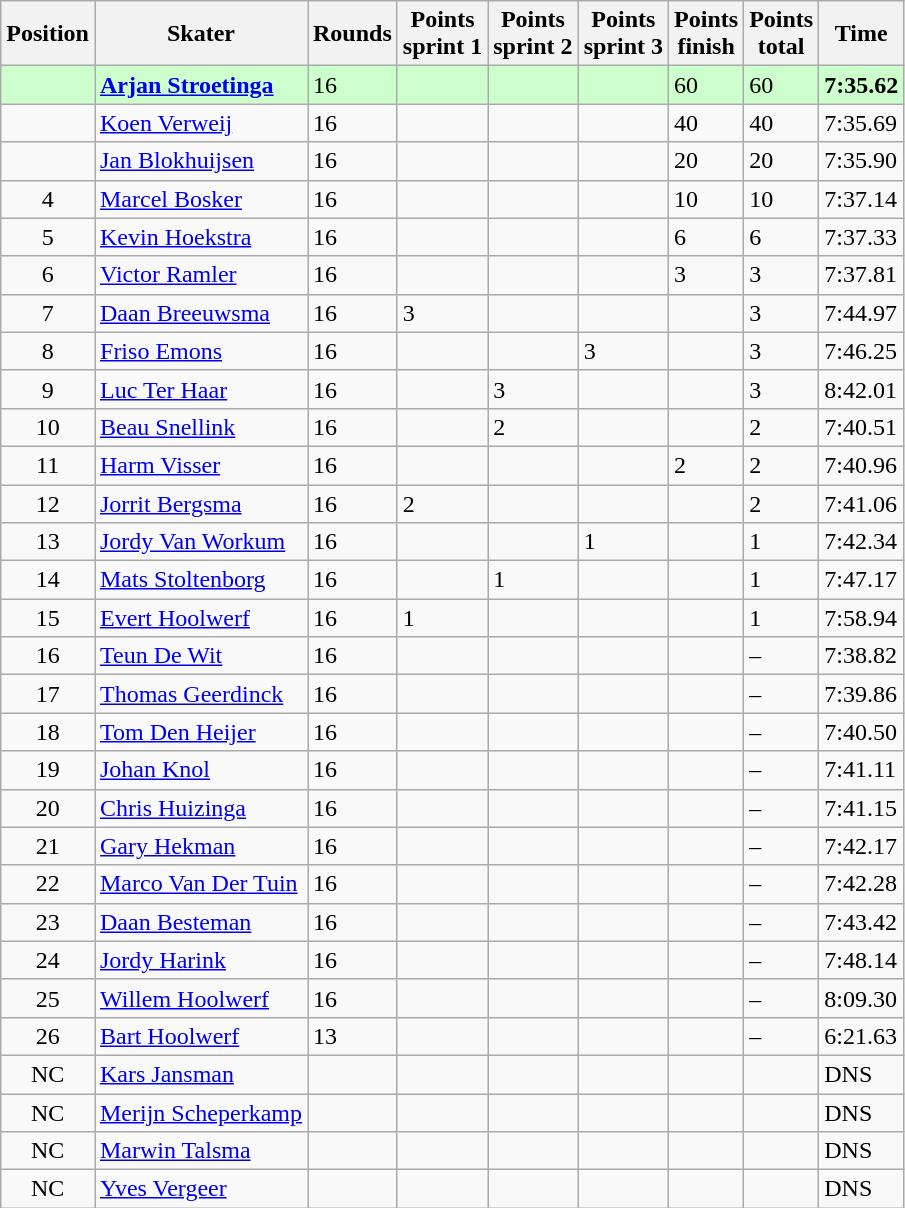<table class="wikitable">
<tr>
<th>Position</th>
<th>Skater</th>
<th>Rounds</th>
<th>Points <br> sprint 1</th>
<th>Points <br> sprint 2</th>
<th>Points <br> sprint 3</th>
<th>Points <br> finish</th>
<th>Points <br> total</th>
<th>Time</th>
</tr>
<tr bgcolor=ccffcc style="align="center" |>
<td align="center"></td>
<td><strong><a href='#'>Arjan Stroetinga</a></strong></td>
<td>16</td>
<td></td>
<td></td>
<td></td>
<td>60</td>
<td>60</td>
<td><strong>7:35.62</strong></td>
</tr>
<tr>
<td align="center"></td>
<td><a href='#'>Koen Verweij</a></td>
<td>16</td>
<td></td>
<td></td>
<td></td>
<td>40</td>
<td>40</td>
<td>7:35.69</td>
</tr>
<tr>
<td align="center"></td>
<td><a href='#'>Jan Blokhuijsen</a></td>
<td>16</td>
<td></td>
<td></td>
<td></td>
<td>20</td>
<td>20</td>
<td>7:35.90</td>
</tr>
<tr>
<td align="center">4</td>
<td><a href='#'>Marcel Bosker</a></td>
<td>16</td>
<td></td>
<td></td>
<td></td>
<td>10</td>
<td>10</td>
<td>7:37.14</td>
</tr>
<tr>
<td align="center">5</td>
<td><a href='#'>Kevin Hoekstra</a></td>
<td>16</td>
<td></td>
<td></td>
<td></td>
<td>6</td>
<td>6</td>
<td>7:37.33</td>
</tr>
<tr>
<td align="center">6</td>
<td><a href='#'>Victor Ramler</a></td>
<td>16</td>
<td></td>
<td></td>
<td></td>
<td>3</td>
<td>3</td>
<td>7:37.81</td>
</tr>
<tr>
<td align="center">7</td>
<td><a href='#'>Daan Breeuwsma</a></td>
<td>16</td>
<td>3</td>
<td></td>
<td></td>
<td></td>
<td>3</td>
<td>7:44.97</td>
</tr>
<tr>
<td align="center">8</td>
<td><a href='#'>Friso Emons</a></td>
<td>16</td>
<td></td>
<td></td>
<td>3</td>
<td></td>
<td>3</td>
<td>7:46.25</td>
</tr>
<tr>
<td align="center">9</td>
<td><a href='#'>Luc Ter Haar</a></td>
<td>16</td>
<td></td>
<td>3</td>
<td></td>
<td></td>
<td>3</td>
<td>8:42.01</td>
</tr>
<tr>
<td align="center">10</td>
<td><a href='#'>Beau Snellink</a></td>
<td>16</td>
<td></td>
<td>2</td>
<td></td>
<td></td>
<td>2</td>
<td>7:40.51</td>
</tr>
<tr>
<td align="center">11</td>
<td><a href='#'>Harm Visser</a></td>
<td>16</td>
<td></td>
<td></td>
<td></td>
<td>2</td>
<td>2</td>
<td>7:40.96</td>
</tr>
<tr>
<td align="center">12</td>
<td><a href='#'>Jorrit Bergsma</a></td>
<td>16</td>
<td>2</td>
<td></td>
<td></td>
<td></td>
<td>2</td>
<td>7:41.06</td>
</tr>
<tr>
<td align="center">13</td>
<td><a href='#'>Jordy Van Workum</a></td>
<td>16</td>
<td></td>
<td></td>
<td>1</td>
<td></td>
<td>1</td>
<td>7:42.34</td>
</tr>
<tr>
<td align="center">14</td>
<td><a href='#'>Mats Stoltenborg</a></td>
<td>16</td>
<td></td>
<td>1</td>
<td></td>
<td></td>
<td>1</td>
<td>7:47.17</td>
</tr>
<tr>
<td align="center">15</td>
<td><a href='#'>Evert Hoolwerf</a></td>
<td>16</td>
<td>1</td>
<td></td>
<td></td>
<td></td>
<td>1</td>
<td>7:58.94</td>
</tr>
<tr>
<td align="center">16</td>
<td><a href='#'>Teun De Wit</a></td>
<td>16</td>
<td></td>
<td></td>
<td></td>
<td></td>
<td>–</td>
<td>7:38.82</td>
</tr>
<tr>
<td align="center">17</td>
<td><a href='#'>Thomas Geerdinck</a></td>
<td>16</td>
<td></td>
<td></td>
<td></td>
<td></td>
<td>–</td>
<td>7:39.86</td>
</tr>
<tr>
<td align="center">18</td>
<td><a href='#'>Tom Den Heijer</a></td>
<td>16</td>
<td></td>
<td></td>
<td></td>
<td></td>
<td>–</td>
<td>7:40.50</td>
</tr>
<tr>
<td align="center">19</td>
<td><a href='#'>Johan Knol</a></td>
<td>16</td>
<td></td>
<td></td>
<td></td>
<td></td>
<td>–</td>
<td>7:41.11</td>
</tr>
<tr>
<td align="center">20</td>
<td><a href='#'>Chris Huizinga</a></td>
<td>16</td>
<td></td>
<td></td>
<td></td>
<td></td>
<td>–</td>
<td>7:41.15</td>
</tr>
<tr>
<td align="center">21</td>
<td><a href='#'>Gary Hekman</a></td>
<td>16</td>
<td></td>
<td></td>
<td></td>
<td></td>
<td>–</td>
<td>7:42.17</td>
</tr>
<tr>
<td align="center">22</td>
<td><a href='#'>Marco Van Der Tuin</a></td>
<td>16</td>
<td></td>
<td></td>
<td></td>
<td></td>
<td>–</td>
<td>7:42.28</td>
</tr>
<tr>
<td align="center">23</td>
<td><a href='#'>Daan Besteman</a></td>
<td>16</td>
<td></td>
<td></td>
<td></td>
<td></td>
<td>–</td>
<td>7:43.42</td>
</tr>
<tr>
<td align="center">24</td>
<td><a href='#'>Jordy Harink</a></td>
<td>16</td>
<td></td>
<td></td>
<td></td>
<td></td>
<td>–</td>
<td>7:48.14</td>
</tr>
<tr>
<td align="center">25</td>
<td><a href='#'>Willem Hoolwerf</a></td>
<td>16</td>
<td></td>
<td></td>
<td></td>
<td></td>
<td>–</td>
<td>8:09.30</td>
</tr>
<tr>
<td align="center">26</td>
<td><a href='#'>Bart Hoolwerf</a></td>
<td>13</td>
<td></td>
<td></td>
<td></td>
<td></td>
<td>–</td>
<td>6:21.63</td>
</tr>
<tr>
<td align="center">NC</td>
<td><a href='#'>Kars Jansman</a></td>
<td></td>
<td></td>
<td></td>
<td></td>
<td></td>
<td></td>
<td>DNS</td>
</tr>
<tr>
<td align="center">NC</td>
<td><a href='#'>Merijn Scheperkamp</a></td>
<td></td>
<td></td>
<td></td>
<td></td>
<td></td>
<td></td>
<td>DNS</td>
</tr>
<tr>
<td align="center">NC</td>
<td><a href='#'>Marwin Talsma</a></td>
<td></td>
<td></td>
<td></td>
<td></td>
<td></td>
<td></td>
<td>DNS</td>
</tr>
<tr>
<td align="center">NC</td>
<td><a href='#'>Yves Vergeer</a></td>
<td></td>
<td></td>
<td></td>
<td></td>
<td></td>
<td></td>
<td>DNS</td>
</tr>
</table>
